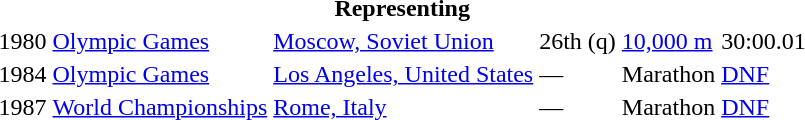<table>
<tr>
<th colspan="6">Representing </th>
</tr>
<tr>
<td>1980</td>
<td><a href='#'>Olympic Games</a></td>
<td><a href='#'>Moscow, Soviet Union</a></td>
<td>26th (q)</td>
<td><a href='#'>10,000 m</a></td>
<td>30:00.01</td>
</tr>
<tr>
<td>1984</td>
<td><a href='#'>Olympic Games</a></td>
<td><a href='#'>Los Angeles, United States</a></td>
<td>—</td>
<td>Marathon</td>
<td><a href='#'>DNF</a></td>
</tr>
<tr>
<td>1987</td>
<td><a href='#'>World Championships</a></td>
<td><a href='#'>Rome, Italy</a></td>
<td>—</td>
<td>Marathon</td>
<td><a href='#'>DNF</a></td>
</tr>
</table>
